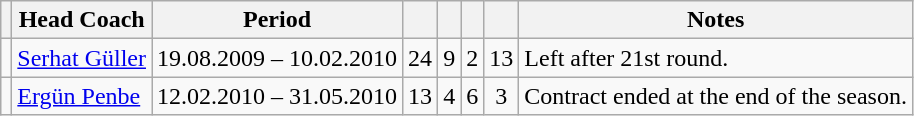<table class="wikitable" style="text-align: left;">
<tr>
<th></th>
<th>Head Coach</th>
<th>Period</th>
<th></th>
<th></th>
<th></th>
<th></th>
<th>Notes</th>
</tr>
<tr>
<td></td>
<td><a href='#'>Serhat Güller</a></td>
<td>19.08.2009 – 10.02.2010</td>
<td align="center">24</td>
<td align="center">9</td>
<td align="center">2</td>
<td align="center">13</td>
<td>Left after 21st round.</td>
</tr>
<tr>
<td></td>
<td><a href='#'>Ergün Penbe</a></td>
<td>12.02.2010 – 31.05.2010</td>
<td align="center">13</td>
<td align="center">4</td>
<td align="center">6</td>
<td align="center">3</td>
<td>Contract ended at the end of the season.</td>
</tr>
</table>
